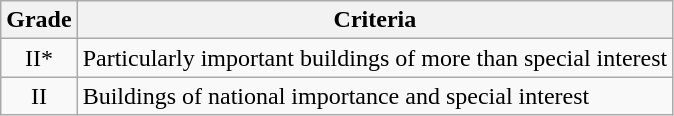<table class="wikitable">
<tr>
<th>Grade</th>
<th>Criteria</th>
</tr>
<tr>
<td align="center" >II*</td>
<td>Particularly important buildings of more than special interest</td>
</tr>
<tr>
<td align="center" >II</td>
<td>Buildings of national importance and special interest</td>
</tr>
</table>
